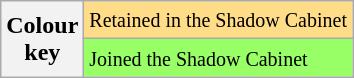<table class="wikitable">
<tr>
<th rowspan=3>Colour<br>key</th>
<td bgcolor=ffdd88><small>Retained in the Shadow Cabinet</small></td>
</tr>
<tr bgcolor=99ff66>
<td><small>Joined the Shadow Cabinet</small></td>
</tr>
</table>
